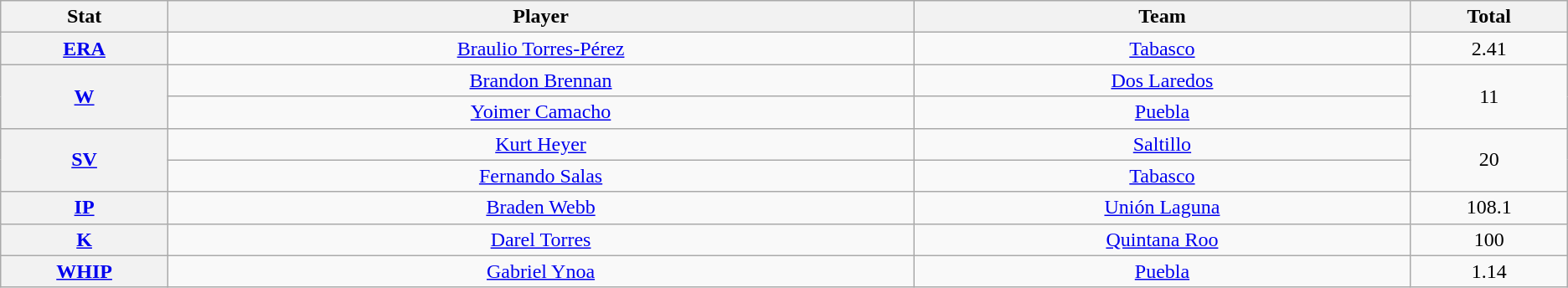<table class="wikitable" style="text-align:center;">
<tr>
<th scope="col" width="3%">Stat</th>
<th scope="col" width="15%">Player</th>
<th scope="col" width="10%">Team</th>
<th scope="col" width="3%">Total</th>
</tr>
<tr>
<th scope="row" style="text-align:center;"><a href='#'>ERA</a></th>
<td> <a href='#'>Braulio Torres-Pérez</a></td>
<td><a href='#'>Tabasco</a></td>
<td>2.41</td>
</tr>
<tr>
<th scope="row" style="text-align:center;" rowspan=2><a href='#'>W</a></th>
<td> <a href='#'>Brandon Brennan</a></td>
<td><a href='#'>Dos Laredos</a></td>
<td rowspan=2>11</td>
</tr>
<tr>
<td> <a href='#'>Yoimer Camacho</a></td>
<td><a href='#'>Puebla</a></td>
</tr>
<tr>
<th scope="row" style="text-align:center;" rowspan=2><a href='#'>SV</a></th>
<td> <a href='#'>Kurt Heyer</a></td>
<td><a href='#'>Saltillo</a></td>
<td rowspan=2>20</td>
</tr>
<tr>
<td> <a href='#'>Fernando Salas</a></td>
<td><a href='#'>Tabasco</a></td>
</tr>
<tr>
<th scope="row" style="text-align:center;"><a href='#'>IP</a></th>
<td> <a href='#'>Braden Webb</a></td>
<td><a href='#'>Unión Laguna</a></td>
<td>108.1</td>
</tr>
<tr>
<th scope="row" style="text-align:center;"><a href='#'>K</a></th>
<td> <a href='#'>Darel Torres</a></td>
<td><a href='#'>Quintana Roo</a></td>
<td>100</td>
</tr>
<tr>
<th scope="row" style="text-align:center;"><a href='#'>WHIP</a></th>
<td> <a href='#'>Gabriel Ynoa</a></td>
<td><a href='#'>Puebla</a></td>
<td>1.14</td>
</tr>
</table>
